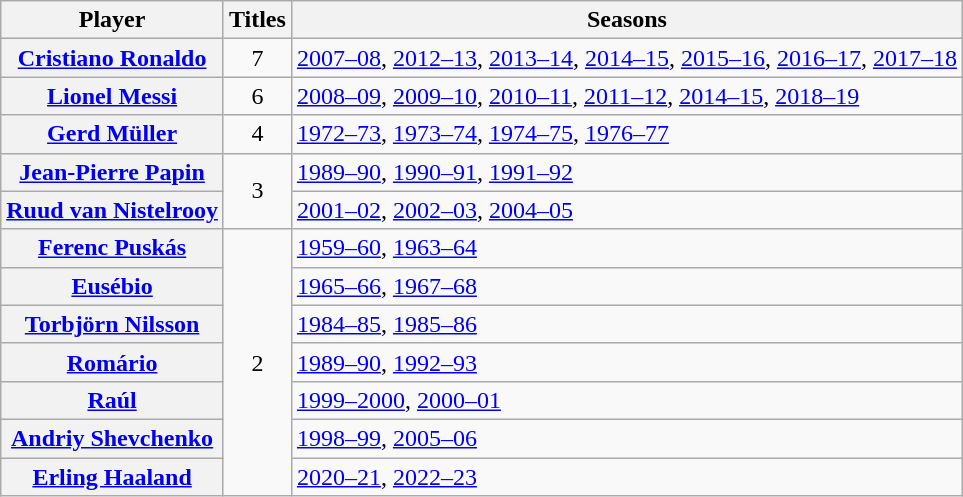<table class="wikitable sortable plainrowheaders">
<tr>
<th scope="col">Player</th>
<th scope="col">Titles</th>
<th scope="col">Seasons</th>
</tr>
<tr>
<th scope="row" data-sort-value="Ronaldo, Cristiano"> <a href='#'>Cristiano Ronaldo</a></th>
<td style="text-align:center;">7</td>
<td><a href='#'>2007–08</a>, <a href='#'>2012–13</a>, <a href='#'>2013–14</a>, <a href='#'>2014–15</a>, <a href='#'>2015–16</a>, <a href='#'>2016–17</a>, <a href='#'>2017–18</a></td>
</tr>
<tr>
<th scope="row" data-sort-value="Messi, Lionel"> <a href='#'>Lionel Messi</a></th>
<td style="text-align:center;">6</td>
<td><a href='#'>2008–09</a>, <a href='#'>2009–10</a>, <a href='#'>2010–11</a>, <a href='#'>2011–12</a>, <a href='#'>2014–15</a>, <a href='#'>2018–19</a></td>
</tr>
<tr>
<th scope="row" data-sort-value="Muller, Gerd"> <a href='#'>Gerd Müller</a></th>
<td style="text-align:center;">4</td>
<td><a href='#'>1972–73</a>, <a href='#'>1973–74</a>, <a href='#'>1974–75</a>, <a href='#'>1976–77</a></td>
</tr>
<tr>
<th scope="row" data-sort-value="Papin, Jean-Pierre"> <a href='#'>Jean-Pierre Papin</a></th>
<td rowspan="2" style="text-align:center;">3</td>
<td><a href='#'>1989–90</a>, <a href='#'>1990–91</a>, <a href='#'>1991–92</a></td>
</tr>
<tr>
<th scope="row" data-sort-value="Nistelrooy, Ruud van"> <a href='#'>Ruud van Nistelrooy</a></th>
<td><a href='#'>2001–02</a>, <a href='#'>2002–03</a>, <a href='#'>2004–05</a></td>
</tr>
<tr>
<th scope="row" data-sort-value="Puskas, Ferenc"> <a href='#'>Ferenc Puskás</a></th>
<td rowspan="7" style="text-align:center;">2</td>
<td><a href='#'>1959–60</a>, <a href='#'>1963–64</a></td>
</tr>
<tr>
<th scope="row" data-sort-value="Eusebio"> <a href='#'>Eusébio</a></th>
<td><a href='#'>1965–66</a>, <a href='#'>1967–68</a></td>
</tr>
<tr>
<th scope="row" data-sort-value="Nilsson, Torbjorn"> <a href='#'>Torbjörn Nilsson</a></th>
<td><a href='#'>1984–85</a>, <a href='#'>1985–86</a></td>
</tr>
<tr>
<th scope="row" data-sort-value="Romario"> <a href='#'>Romário</a></th>
<td><a href='#'>1989–90</a>, <a href='#'>1992–93</a></td>
</tr>
<tr>
<th scope="row" data-sort-value="Raul"> <a href='#'>Raúl</a></th>
<td><a href='#'>1999–2000</a>, <a href='#'>2000–01</a></td>
</tr>
<tr>
<th scope="row" data-sort-value="Shevchenko, Andriy"> <a href='#'>Andriy Shevchenko</a></th>
<td><a href='#'>1998–99</a>, <a href='#'>2005–06</a></td>
</tr>
<tr>
<th scope="row" data-sort-value="Haaland, Erling"> <a href='#'>Erling Haaland</a></th>
<td><a href='#'>2020–21</a>, <a href='#'>2022–23</a></td>
</tr>
</table>
